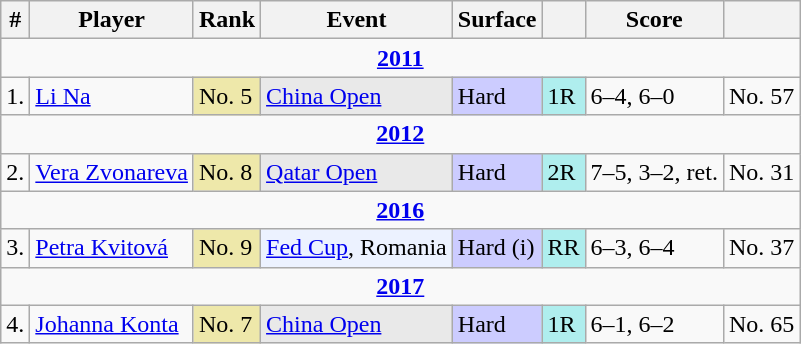<table class="wikitable sortable">
<tr>
<th>#</th>
<th>Player</th>
<th>Rank</th>
<th>Event</th>
<th>Surface</th>
<th></th>
<th>Score</th>
<th></th>
</tr>
<tr>
<td colspan="8" style="text-align:center"><strong><a href='#'>2011</a></strong></td>
</tr>
<tr>
<td>1.</td>
<td> <a href='#'>Li Na</a></td>
<td bgcolor="EEE8AA">No. 5</td>
<td bgcolor="e9e9e9"><a href='#'>China Open</a></td>
<td style="background:#ccf;">Hard</td>
<td bgcolor="afeeee">1R</td>
<td>6–4, 6–0</td>
<td>No. 57</td>
</tr>
<tr>
<td colspan="8" style="text-align:center"><strong><a href='#'>2012</a></strong></td>
</tr>
<tr>
<td>2.</td>
<td> <a href='#'>Vera Zvonareva</a></td>
<td bgcolor="EEE8AA">No. 8</td>
<td bgcolor="e9e9e9"><a href='#'>Qatar Open</a></td>
<td style="background:#ccf;">Hard</td>
<td bgcolor="afeeee">2R</td>
<td>7–5, 3–2, ret.</td>
<td>No. 31</td>
</tr>
<tr>
<td colspan="8" style="text-align:center"><strong><a href='#'>2016</a></strong></td>
</tr>
<tr>
<td>3.</td>
<td> <a href='#'>Petra Kvitová</a></td>
<td bgcolor="EEE8AA">No. 9</td>
<td bgcolor="ECF2FF"><a href='#'>Fed Cup</a>, Romania</td>
<td style="background:#ccf;">Hard (i)</td>
<td bgcolor="afeeee">RR</td>
<td>6–3, 6–4</td>
<td>No. 37</td>
</tr>
<tr>
<td colspan="8" style="text-align:center"><strong><a href='#'>2017</a></strong></td>
</tr>
<tr>
<td>4.</td>
<td> <a href='#'>Johanna Konta</a></td>
<td bgcolor="EEE8AA">No. 7</td>
<td bgcolor="e9e9e9"><a href='#'>China Open</a></td>
<td style="background:#ccf;">Hard</td>
<td bgcolor="afeeee">1R</td>
<td>6–1, 6–2</td>
<td>No. 65</td>
</tr>
</table>
